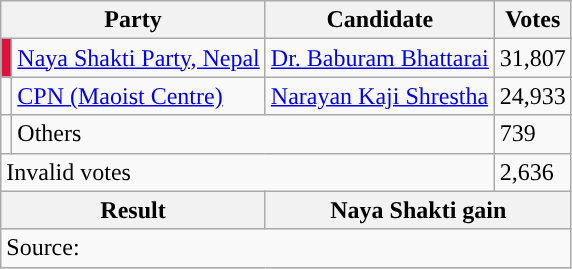<table class="wikitable">
<tr>
<th colspan="2">Party</th>
<th>Candidate</th>
<th>Votes</th>
</tr>
<tr>
<td style="background-color:crimson"></td>
<td><a href='#'>Naya Shakti Party, Nepal</a></td>
<td><a href='#'>Dr. Baburam Bhattarai</a></td>
<td>31,807</td>
</tr>
<tr>
<td style="background-color:"></td>
<td><a href='#'>CPN (Maoist Centre)</a></td>
<td><a href='#'>Narayan Kaji Shrestha</a></td>
<td>24,933</td>
</tr>
<tr>
<td></td>
<td colspan="2">Others</td>
<td>739</td>
</tr>
<tr>
<td colspan="3">Invalid votes</td>
<td>2,636</td>
</tr>
<tr>
<th colspan="2">Result</th>
<th colspan="2">Naya Shakti gain</th>
</tr>
<tr>
<td colspan="4">Source: </td>
</tr>
</table>
